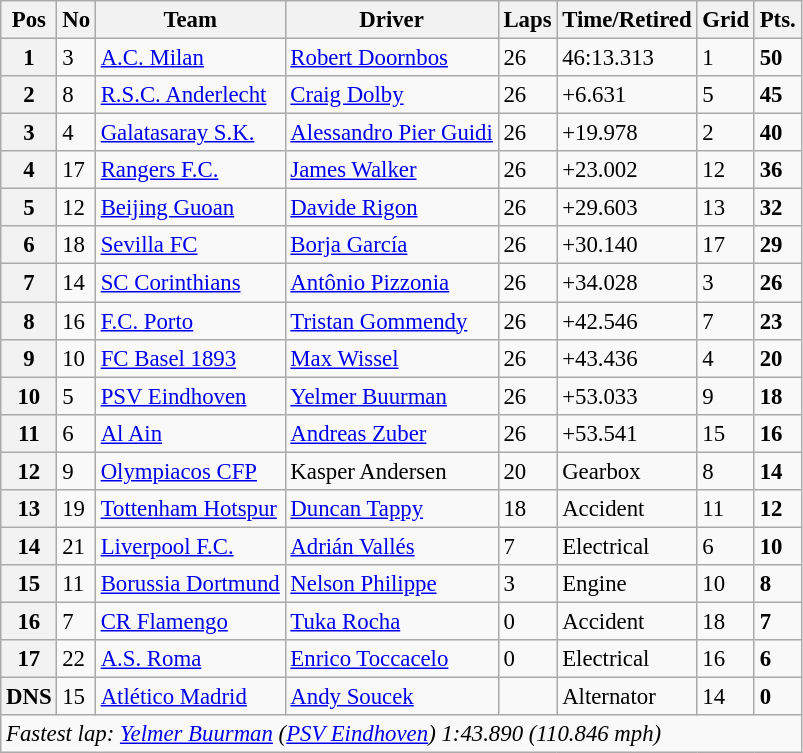<table class="wikitable" style="font-size: 95%">
<tr>
<th>Pos</th>
<th>No</th>
<th>Team</th>
<th>Driver</th>
<th>Laps</th>
<th>Time/Retired</th>
<th>Grid</th>
<th>Pts.</th>
</tr>
<tr>
<th>1</th>
<td>3</td>
<td> <a href='#'>A.C. Milan</a></td>
<td> <a href='#'>Robert Doornbos</a></td>
<td>26</td>
<td>46:13.313</td>
<td>1</td>
<td><strong>50</strong></td>
</tr>
<tr>
<th>2</th>
<td>8</td>
<td> <a href='#'>R.S.C. Anderlecht</a></td>
<td> <a href='#'>Craig Dolby</a></td>
<td>26</td>
<td>+6.631</td>
<td>5</td>
<td><strong>45</strong></td>
</tr>
<tr>
<th>3</th>
<td>4</td>
<td> <a href='#'>Galatasaray S.K.</a></td>
<td> <a href='#'>Alessandro Pier Guidi</a></td>
<td>26</td>
<td>+19.978</td>
<td>2</td>
<td><strong>40</strong></td>
</tr>
<tr>
<th>4</th>
<td>17</td>
<td> <a href='#'>Rangers F.C.</a></td>
<td> <a href='#'>James Walker</a></td>
<td>26</td>
<td>+23.002</td>
<td>12</td>
<td><strong>36</strong></td>
</tr>
<tr>
<th>5</th>
<td>12</td>
<td> <a href='#'>Beijing Guoan</a></td>
<td> <a href='#'>Davide Rigon</a></td>
<td>26</td>
<td>+29.603</td>
<td>13</td>
<td><strong>32</strong></td>
</tr>
<tr>
<th>6</th>
<td>18</td>
<td> <a href='#'>Sevilla FC</a></td>
<td> <a href='#'>Borja García</a></td>
<td>26</td>
<td>+30.140</td>
<td>17</td>
<td><strong>29</strong></td>
</tr>
<tr>
<th>7</th>
<td>14</td>
<td> <a href='#'>SC Corinthians</a></td>
<td> <a href='#'>Antônio Pizzonia</a></td>
<td>26</td>
<td>+34.028</td>
<td>3</td>
<td><strong>26</strong></td>
</tr>
<tr>
<th>8</th>
<td>16</td>
<td> <a href='#'>F.C. Porto</a></td>
<td> <a href='#'>Tristan Gommendy</a></td>
<td>26</td>
<td>+42.546</td>
<td>7</td>
<td><strong>23</strong></td>
</tr>
<tr>
<th>9</th>
<td>10</td>
<td> <a href='#'>FC Basel 1893</a></td>
<td> <a href='#'>Max Wissel</a></td>
<td>26</td>
<td>+43.436</td>
<td>4</td>
<td><strong>20</strong></td>
</tr>
<tr>
<th>10</th>
<td>5</td>
<td> <a href='#'>PSV Eindhoven</a></td>
<td> <a href='#'>Yelmer Buurman</a></td>
<td>26</td>
<td>+53.033</td>
<td>9</td>
<td><strong>18</strong></td>
</tr>
<tr>
<th>11</th>
<td>6</td>
<td> <a href='#'>Al Ain</a></td>
<td> <a href='#'>Andreas Zuber</a></td>
<td>26</td>
<td>+53.541</td>
<td>15</td>
<td><strong>16</strong></td>
</tr>
<tr>
<th>12</th>
<td>9</td>
<td> <a href='#'>Olympiacos CFP</a></td>
<td> Kasper Andersen</td>
<td>20</td>
<td>Gearbox</td>
<td>8</td>
<td><strong>14</strong></td>
</tr>
<tr>
<th>13</th>
<td>19</td>
<td> <a href='#'>Tottenham Hotspur</a></td>
<td> <a href='#'>Duncan Tappy</a></td>
<td>18</td>
<td>Accident</td>
<td>11</td>
<td><strong>12</strong></td>
</tr>
<tr>
<th>14</th>
<td>21</td>
<td> <a href='#'>Liverpool F.C.</a></td>
<td> <a href='#'>Adrián Vallés</a></td>
<td>7</td>
<td>Electrical</td>
<td>6</td>
<td><strong>10</strong></td>
</tr>
<tr>
<th>15</th>
<td>11</td>
<td> <a href='#'>Borussia Dortmund</a></td>
<td> <a href='#'>Nelson Philippe</a></td>
<td>3</td>
<td>Engine</td>
<td>10</td>
<td><strong>8</strong></td>
</tr>
<tr>
<th>16</th>
<td>7</td>
<td> <a href='#'>CR Flamengo</a></td>
<td> <a href='#'>Tuka Rocha</a></td>
<td>0</td>
<td>Accident</td>
<td>18</td>
<td><strong>7</strong></td>
</tr>
<tr>
<th>17</th>
<td>22</td>
<td> <a href='#'>A.S. Roma</a></td>
<td> <a href='#'>Enrico Toccacelo</a></td>
<td>0</td>
<td>Electrical</td>
<td>16</td>
<td><strong>6</strong></td>
</tr>
<tr>
<th>DNS</th>
<td>15</td>
<td> <a href='#'>Atlético Madrid</a></td>
<td> <a href='#'>Andy Soucek</a></td>
<td></td>
<td>Alternator</td>
<td>14</td>
<td><strong>0</strong></td>
</tr>
<tr>
<td colspan=8><em>Fastest lap: <a href='#'>Yelmer Buurman</a> (<a href='#'>PSV Eindhoven</a>) 1:43.890 (110.846 mph)</em></td>
</tr>
</table>
